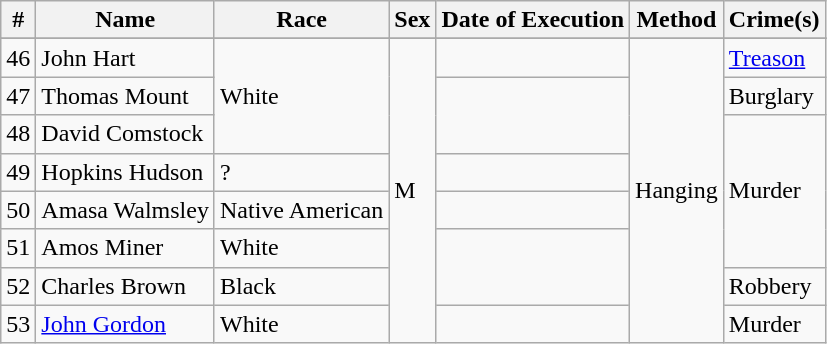<table class="wikitable">
<tr>
<th>#</th>
<th>Name</th>
<th>Race</th>
<th>Sex</th>
<th>Date of Execution</th>
<th>Method</th>
<th>Crime(s)</th>
</tr>
<tr>
</tr>
<tr>
<td>46</td>
<td>John Hart</td>
<td rowspan="3">White</td>
<td rowspan="8">M</td>
<td></td>
<td rowspan="8">Hanging</td>
<td><a href='#'>Treason</a></td>
</tr>
<tr>
<td>47</td>
<td>Thomas Mount</td>
<td rowspan="2"></td>
<td>Burglary</td>
</tr>
<tr>
<td>48</td>
<td>David Comstock</td>
<td rowspan="4">Murder</td>
</tr>
<tr>
<td>49</td>
<td>Hopkins Hudson</td>
<td>?</td>
<td></td>
</tr>
<tr>
<td>50</td>
<td>Amasa Walmsley</td>
<td>Native American</td>
<td></td>
</tr>
<tr>
<td>51</td>
<td>Amos Miner</td>
<td>White</td>
<td rowspan="2"></td>
</tr>
<tr>
<td>52</td>
<td>Charles Brown</td>
<td>Black</td>
<td>Robbery</td>
</tr>
<tr>
<td>53</td>
<td><a href='#'>John Gordon</a></td>
<td>White</td>
<td></td>
<td>Murder</td>
</tr>
</table>
